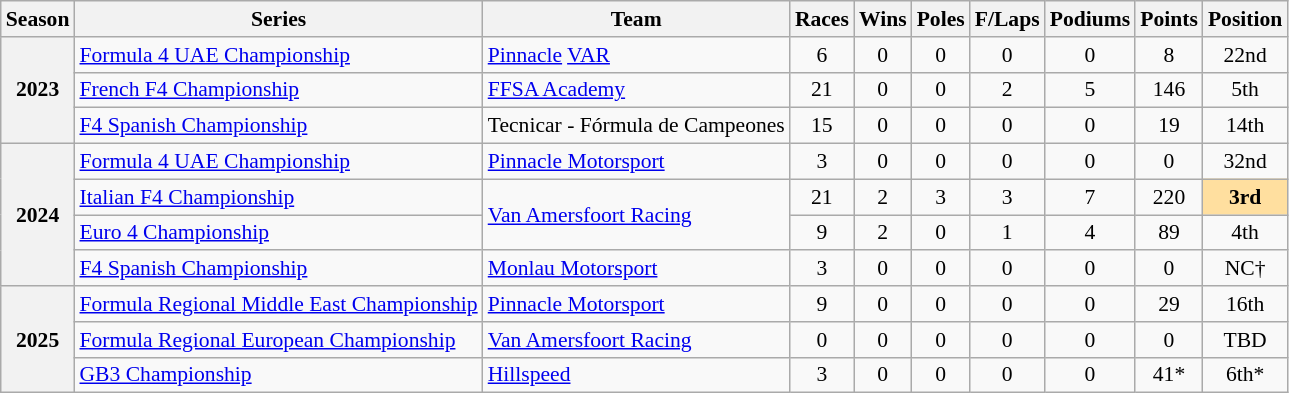<table class="wikitable" style="font-size: 90%; text-align:center">
<tr>
<th>Season</th>
<th>Series</th>
<th>Team</th>
<th>Races</th>
<th>Wins</th>
<th>Poles</th>
<th>F/Laps</th>
<th>Podiums</th>
<th>Points</th>
<th>Position</th>
</tr>
<tr>
<th rowspan="3">2023</th>
<td align=left><a href='#'>Formula 4 UAE Championship</a></td>
<td align=left><a href='#'>Pinnacle</a> <a href='#'>VAR</a></td>
<td>6</td>
<td>0</td>
<td>0</td>
<td>0</td>
<td>0</td>
<td>8</td>
<td>22nd</td>
</tr>
<tr>
<td align=left><a href='#'>French F4 Championship</a></td>
<td align=left><a href='#'>FFSA Academy</a></td>
<td>21</td>
<td>0</td>
<td>0</td>
<td>2</td>
<td>5</td>
<td>146</td>
<td>5th</td>
</tr>
<tr>
<td align=left><a href='#'>F4 Spanish Championship</a></td>
<td align=left>Tecnicar - Fórmula de Campeones</td>
<td>15</td>
<td>0</td>
<td>0</td>
<td>0</td>
<td>0</td>
<td>19</td>
<td>14th</td>
</tr>
<tr>
<th rowspan="4">2024</th>
<td align=left><a href='#'>Formula 4 UAE Championship</a></td>
<td align=left><a href='#'>Pinnacle Motorsport</a></td>
<td>3</td>
<td>0</td>
<td>0</td>
<td>0</td>
<td>0</td>
<td>0</td>
<td>32nd</td>
</tr>
<tr>
<td align=left><a href='#'>Italian F4 Championship</a></td>
<td rowspan="2" align=left><a href='#'>Van Amersfoort Racing</a></td>
<td>21</td>
<td>2</td>
<td>3</td>
<td>3</td>
<td>7</td>
<td>220</td>
<td style="background:#FFDF9F"><strong>3rd</strong></td>
</tr>
<tr>
<td align=left><a href='#'>Euro 4 Championship</a></td>
<td>9</td>
<td>2</td>
<td>0</td>
<td>1</td>
<td>4</td>
<td>89</td>
<td>4th</td>
</tr>
<tr>
<td align=left><a href='#'>F4 Spanish Championship</a></td>
<td align=left><a href='#'>Monlau Motorsport</a></td>
<td>3</td>
<td>0</td>
<td>0</td>
<td>0</td>
<td>0</td>
<td>0</td>
<td>NC†</td>
</tr>
<tr>
<th rowspan="3">2025</th>
<td align=left><a href='#'>Formula Regional Middle East Championship</a></td>
<td align=left><a href='#'>Pinnacle Motorsport</a></td>
<td>9</td>
<td>0</td>
<td>0</td>
<td>0</td>
<td>0</td>
<td>29</td>
<td>16th</td>
</tr>
<tr>
<td align=left><a href='#'>Formula Regional European Championship</a></td>
<td align=left><a href='#'>Van Amersfoort Racing</a></td>
<td>0</td>
<td>0</td>
<td>0</td>
<td>0</td>
<td>0</td>
<td>0</td>
<td>TBD</td>
</tr>
<tr>
<td align=left><a href='#'>GB3 Championship</a></td>
<td align=left><a href='#'>Hillspeed</a></td>
<td>3</td>
<td>0</td>
<td>0</td>
<td>0</td>
<td>0</td>
<td>41*</td>
<td>6th*</td>
</tr>
</table>
